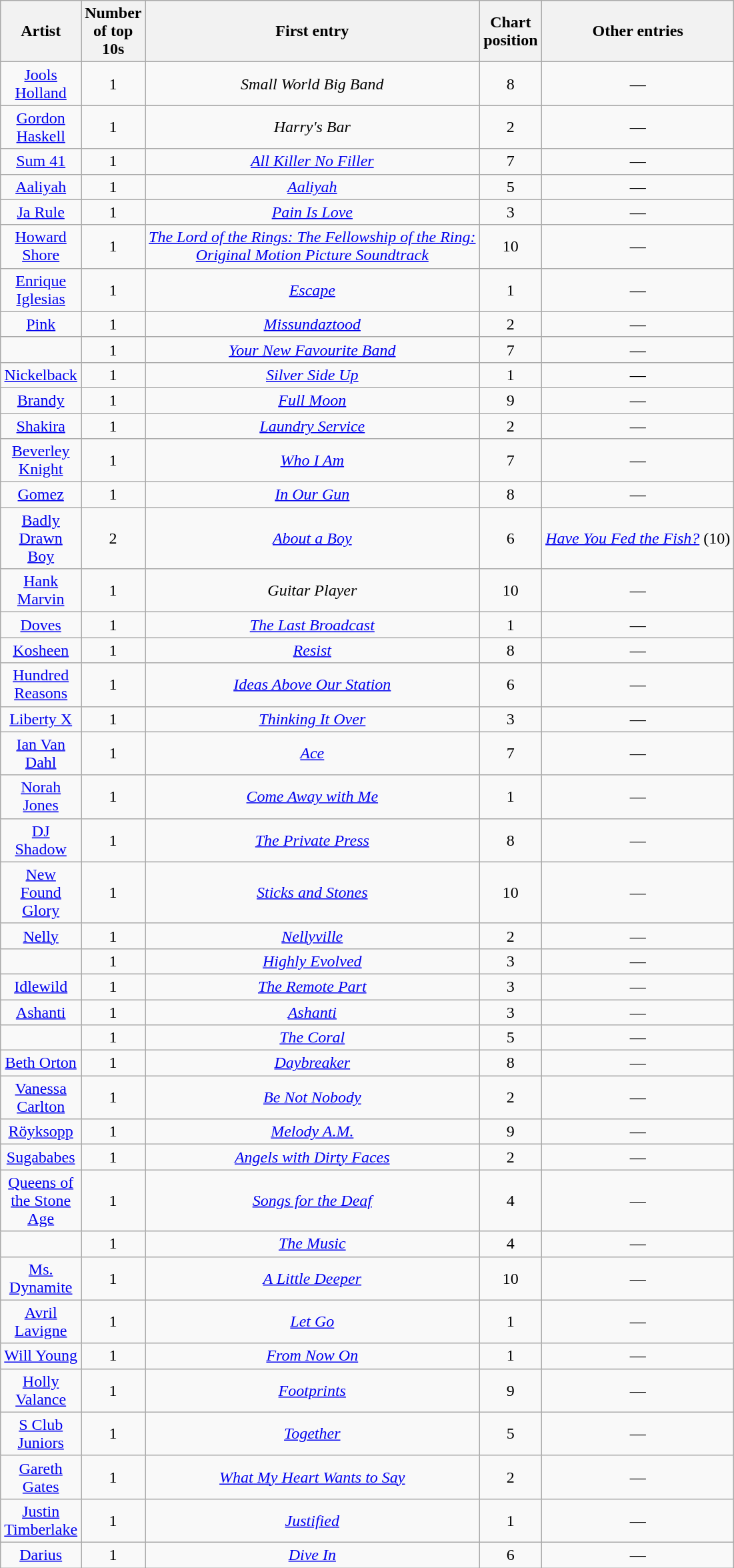<table class="wikitable sortable mw-collapsible mw-collapsed" style="text-align: center;">
<tr>
<th scope="col" style="width:55px;">Artist</th>
<th scope="col" style="width:55px;" data-sort-type="number">Number of top 10s</th>
<th scope="col" style="text-align:center;">First entry</th>
<th scope="col" style="width:55px;" data-sort-type="number">Chart position</th>
<th scope="col" style="text-align:center;">Other entries</th>
</tr>
<tr>
<td><a href='#'>Jools Holland</a></td>
<td>1</td>
<td><em>Small World Big Band</em></td>
<td>8</td>
<td>—</td>
</tr>
<tr>
<td><a href='#'>Gordon Haskell</a></td>
<td>1</td>
<td><em>Harry's Bar</em></td>
<td>2</td>
<td>—</td>
</tr>
<tr>
<td><a href='#'>Sum 41</a></td>
<td>1</td>
<td><em><a href='#'>All Killer No Filler</a></em></td>
<td>7</td>
<td>—</td>
</tr>
<tr>
<td><a href='#'>Aaliyah</a></td>
<td>1</td>
<td><em><a href='#'>Aaliyah</a></em></td>
<td>5</td>
<td>—</td>
</tr>
<tr>
<td><a href='#'>Ja Rule</a></td>
<td>1</td>
<td><em><a href='#'>Pain Is Love</a></em></td>
<td>3</td>
<td>—</td>
</tr>
<tr>
<td><a href='#'>Howard Shore</a></td>
<td>1</td>
<td><em><a href='#'>The Lord of the Rings: The Fellowship of the Ring:<br>Original Motion Picture Soundtrack</a></em></td>
<td>10</td>
<td>—</td>
</tr>
<tr>
<td><a href='#'>Enrique Iglesias</a></td>
<td>1</td>
<td><em><a href='#'>Escape</a></em></td>
<td>1</td>
<td>—</td>
</tr>
<tr>
<td><a href='#'>Pink</a></td>
<td>1</td>
<td><em><a href='#'>Missundaztood</a></em> </td>
<td>2</td>
<td>—</td>
</tr>
<tr>
<td></td>
<td>1</td>
<td><em><a href='#'>Your New Favourite Band</a></em></td>
<td>7</td>
<td>—</td>
</tr>
<tr>
<td><a href='#'>Nickelback</a></td>
<td>1</td>
<td><em><a href='#'>Silver Side Up</a></em></td>
<td>1</td>
<td>—</td>
</tr>
<tr>
<td><a href='#'>Brandy</a></td>
<td>1</td>
<td><em><a href='#'>Full Moon</a></em></td>
<td>9</td>
<td>—</td>
</tr>
<tr>
<td><a href='#'>Shakira</a></td>
<td>1</td>
<td><em><a href='#'>Laundry Service</a></em></td>
<td>2</td>
<td>—</td>
</tr>
<tr>
<td><a href='#'>Beverley Knight</a></td>
<td>1</td>
<td><em><a href='#'>Who I Am</a></em></td>
<td>7</td>
<td>—</td>
</tr>
<tr>
<td><a href='#'>Gomez</a></td>
<td>1</td>
<td><em><a href='#'>In Our Gun</a></em></td>
<td>8</td>
<td>—</td>
</tr>
<tr>
<td><a href='#'>Badly Drawn Boy</a></td>
<td>2</td>
<td><em><a href='#'>About a Boy</a></em></td>
<td>6</td>
<td><em><a href='#'>Have You Fed the Fish?</a></em> (10)</td>
</tr>
<tr>
<td><a href='#'>Hank Marvin</a></td>
<td>1</td>
<td><em>Guitar Player</em></td>
<td>10</td>
<td>—</td>
</tr>
<tr>
<td><a href='#'>Doves</a></td>
<td>1</td>
<td><em><a href='#'>The Last Broadcast</a></em></td>
<td>1</td>
<td>—</td>
</tr>
<tr>
<td><a href='#'>Kosheen</a></td>
<td>1</td>
<td><em><a href='#'>Resist</a></em></td>
<td>8</td>
<td>—</td>
</tr>
<tr>
<td><a href='#'>Hundred Reasons</a></td>
<td>1</td>
<td><em><a href='#'>Ideas Above Our Station</a></em></td>
<td>6</td>
<td>—</td>
</tr>
<tr>
<td><a href='#'>Liberty X</a></td>
<td>1</td>
<td><em><a href='#'>Thinking It Over</a></em></td>
<td>3</td>
<td>—</td>
</tr>
<tr>
<td><a href='#'>Ian Van Dahl</a></td>
<td>1</td>
<td><em><a href='#'>Ace</a></em></td>
<td>7</td>
<td>—</td>
</tr>
<tr>
<td><a href='#'>Norah Jones</a></td>
<td>1</td>
<td><em><a href='#'>Come Away with Me</a></em> </td>
<td>1</td>
<td>—</td>
</tr>
<tr>
<td><a href='#'>DJ Shadow</a></td>
<td>1</td>
<td><em><a href='#'>The Private Press</a></em></td>
<td>8</td>
<td>—</td>
</tr>
<tr>
<td><a href='#'>New Found Glory</a></td>
<td>1</td>
<td><em><a href='#'>Sticks and Stones</a></em></td>
<td>10</td>
<td>—</td>
</tr>
<tr>
<td><a href='#'>Nelly</a></td>
<td>1</td>
<td><em><a href='#'>Nellyville</a></em></td>
<td>2</td>
<td>—</td>
</tr>
<tr>
<td></td>
<td>1</td>
<td><em><a href='#'>Highly Evolved</a></em></td>
<td>3</td>
<td>—</td>
</tr>
<tr>
<td><a href='#'>Idlewild</a></td>
<td>1</td>
<td><em><a href='#'>The Remote Part</a></em></td>
<td>3</td>
<td>—</td>
</tr>
<tr>
<td><a href='#'>Ashanti</a></td>
<td>1</td>
<td><em><a href='#'>Ashanti</a></em></td>
<td>3</td>
<td>—</td>
</tr>
<tr>
<td></td>
<td>1</td>
<td><em><a href='#'>The Coral</a></em></td>
<td>5</td>
<td>—</td>
</tr>
<tr>
<td><a href='#'>Beth Orton</a></td>
<td>1</td>
<td><em><a href='#'>Daybreaker</a></em></td>
<td>8</td>
<td>—</td>
</tr>
<tr>
<td><a href='#'>Vanessa Carlton</a></td>
<td>1</td>
<td><em><a href='#'>Be Not Nobody</a></em></td>
<td>2</td>
<td>—</td>
</tr>
<tr>
<td><a href='#'>Röyksopp</a></td>
<td>1</td>
<td><em><a href='#'>Melody A.M.</a></em></td>
<td>9</td>
<td>—</td>
</tr>
<tr>
<td><a href='#'>Sugababes</a></td>
<td>1</td>
<td><em><a href='#'>Angels with Dirty Faces</a></em></td>
<td>2</td>
<td>—</td>
</tr>
<tr>
<td><a href='#'>Queens of the Stone Age</a></td>
<td>1</td>
<td><em><a href='#'>Songs for the Deaf</a></em></td>
<td>4</td>
<td>—</td>
</tr>
<tr>
<td></td>
<td>1</td>
<td><em><a href='#'>The Music</a></em></td>
<td>4</td>
<td>—</td>
</tr>
<tr>
<td><a href='#'>Ms. Dynamite</a></td>
<td>1</td>
<td><em><a href='#'>A Little Deeper</a></em></td>
<td>10</td>
<td>—</td>
</tr>
<tr>
<td><a href='#'>Avril Lavigne</a></td>
<td>1</td>
<td><em><a href='#'>Let Go</a></em> </td>
<td>1</td>
<td>—</td>
</tr>
<tr>
<td><a href='#'>Will Young</a></td>
<td>1</td>
<td><em><a href='#'>From Now On</a></em></td>
<td>1</td>
<td>—</td>
</tr>
<tr>
<td><a href='#'>Holly Valance</a></td>
<td>1</td>
<td><em><a href='#'>Footprints</a></em></td>
<td>9</td>
<td>—</td>
</tr>
<tr>
<td><a href='#'>S Club Juniors</a></td>
<td>1</td>
<td><em><a href='#'>Together</a></em></td>
<td>5</td>
<td>—</td>
</tr>
<tr>
<td><a href='#'>Gareth Gates</a></td>
<td>1</td>
<td><em><a href='#'>What My Heart Wants to Say</a></em></td>
<td>2</td>
<td>—</td>
</tr>
<tr>
<td><a href='#'>Justin Timberlake</a></td>
<td>1</td>
<td><em><a href='#'>Justified</a></em> </td>
<td>1</td>
<td>—</td>
</tr>
<tr>
<td><a href='#'>Darius</a></td>
<td>1</td>
<td><em><a href='#'>Dive In</a></em></td>
<td>6</td>
<td>—</td>
</tr>
</table>
